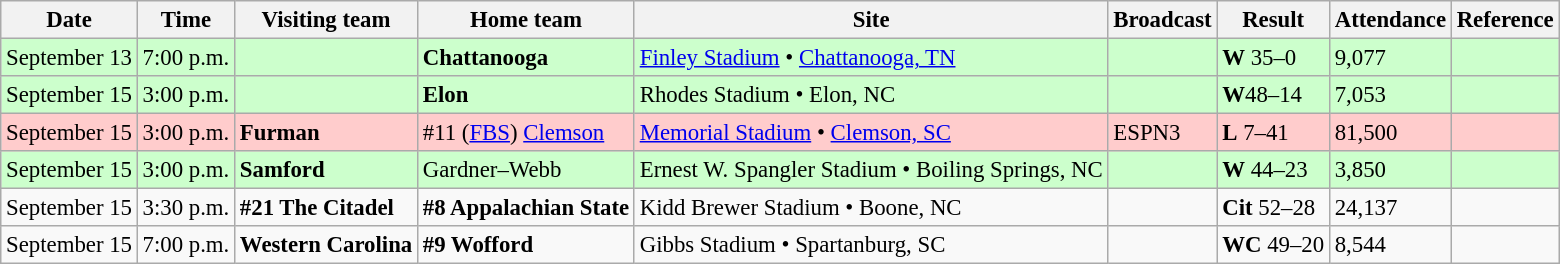<table class="wikitable" style="font-size:95%;">
<tr>
<th>Date</th>
<th>Time</th>
<th>Visiting team</th>
<th>Home team</th>
<th>Site</th>
<th>Broadcast</th>
<th>Result</th>
<th>Attendance</th>
<th class="unsortable">Reference</th>
</tr>
<tr bgcolor=ccffcc>
<td>September 13</td>
<td>7:00 p.m.</td>
<td></td>
<td><strong>Chattanooga</strong></td>
<td><a href='#'>Finley Stadium</a> • <a href='#'>Chattanooga, TN</a></td>
<td></td>
<td><strong>W</strong> 35–0</td>
<td>9,077</td>
<td style="text-align:center;"></td>
</tr>
<tr bgcolor=ccffcc>
<td>September 15</td>
<td>3:00 p.m.</td>
<td></td>
<td><strong>Elon</strong></td>
<td>Rhodes Stadium • Elon, NC</td>
<td></td>
<td><strong>W</strong>48–14</td>
<td>7,053</td>
<td style="text-align:center;"></td>
</tr>
<tr bgcolor=ffcccc>
<td>September 15</td>
<td>3:00 p.m.</td>
<td><strong>Furman</strong></td>
<td>#11 (<a href='#'>FBS</a>) <a href='#'>Clemson</a></td>
<td><a href='#'>Memorial Stadium</a> • <a href='#'>Clemson, SC</a></td>
<td>ESPN3</td>
<td><strong>L</strong> 7–41</td>
<td>81,500</td>
<td style="text-align:center;"></td>
</tr>
<tr bgcolor=ccffcc>
<td>September 15</td>
<td>3:00 p.m.</td>
<td><strong>Samford</strong></td>
<td>Gardner–Webb</td>
<td>Ernest W. Spangler Stadium • Boiling Springs, NC</td>
<td></td>
<td><strong>W</strong> 44–23</td>
<td>3,850</td>
<td style="text-align:center;"></td>
</tr>
<tr>
<td>September 15</td>
<td>3:30 p.m.</td>
<td><strong>#21 The Citadel</strong></td>
<td><strong>#8 Appalachian State</strong></td>
<td>Kidd Brewer Stadium • Boone, NC</td>
<td></td>
<td><strong>Cit</strong> 52–28</td>
<td>24,137</td>
<td style="text-align:center;"></td>
</tr>
<tr>
<td>September 15</td>
<td>7:00 p.m.</td>
<td><strong>Western Carolina</strong></td>
<td><strong>#9 Wofford</strong></td>
<td>Gibbs Stadium • Spartanburg, SC</td>
<td></td>
<td><strong>WC</strong> 49–20</td>
<td>8,544</td>
<td style="text-align:center;"></td>
</tr>
</table>
